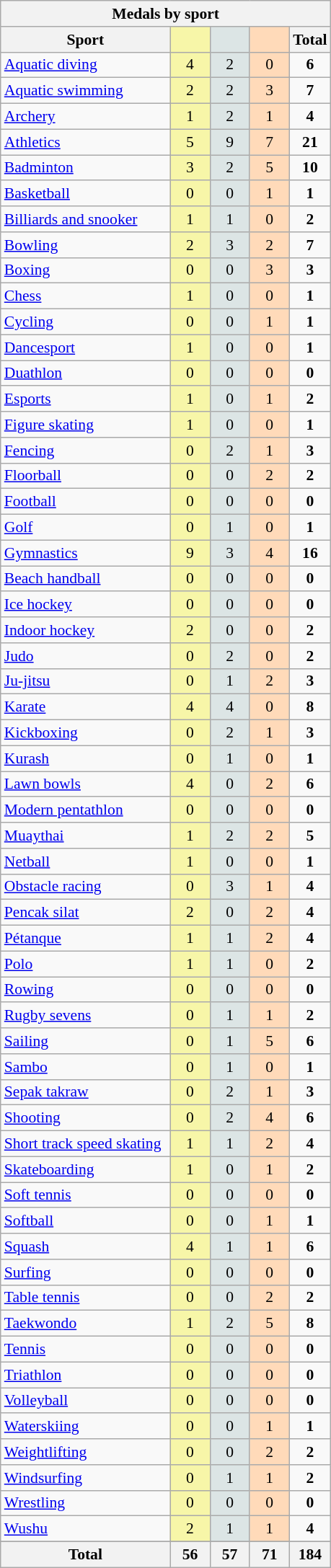<table class="wikitable sortable" style="font-size:90%; text-align:center;">
<tr>
<th colspan=5>Medals by sport</th>
</tr>
<tr>
<th width=150>Sport</th>
<th scope="col" width=30 style="background:#F7F6A8;"></th>
<th scope="col" width=30 style="background:#DCE5E5;"></th>
<th scope="col" width=30 style="background:#FFDAB9;"></th>
<th width=30>Total</th>
</tr>
<tr>
<td align=left><a href='#'>Aquatic diving</a></td>
<td style="background:#F7F6A8;">4</td>
<td style="background:#DCE5E5;">2</td>
<td style="background:#FFDAB9;">0</td>
<td><strong>6</strong></td>
</tr>
<tr>
<td align=left><a href='#'>Aquatic swimming</a></td>
<td style="background:#F7F6A8;">2</td>
<td style="background:#DCE5E5;">2</td>
<td style="background:#FFDAB9;">3</td>
<td><strong>7</strong></td>
</tr>
<tr>
<td align=left><a href='#'>Archery</a></td>
<td style="background:#F7F6A8;">1</td>
<td style="background:#DCE5E5;">2</td>
<td style="background:#FFDAB9;">1</td>
<td><strong>4</strong></td>
</tr>
<tr>
<td align=left><a href='#'>Athletics</a></td>
<td style="background:#F7F6A8;">5</td>
<td style="background:#DCE5E5;">9</td>
<td style="background:#FFDAB9;">7</td>
<td><strong>21</strong></td>
</tr>
<tr>
<td align=left><a href='#'>Badminton</a></td>
<td style="background:#F7F6A8;">3</td>
<td style="background:#DCE5E5;">2</td>
<td style="background:#FFDAB9;">5</td>
<td><strong>10</strong></td>
</tr>
<tr>
<td align=left><a href='#'>Basketball</a></td>
<td style="background:#F7F6A8;">0</td>
<td style="background:#DCE5E5;">0</td>
<td style="background:#FFDAB9;">1</td>
<td><strong>1</strong></td>
</tr>
<tr>
<td align=left><a href='#'>Billiards and snooker</a></td>
<td style="background:#F7F6A8;">1</td>
<td style="background:#DCE5E5;">1</td>
<td style="background:#FFDAB9;">0</td>
<td><strong>2</strong></td>
</tr>
<tr>
<td align=left><a href='#'>Bowling</a></td>
<td style="background:#F7F6A8;">2</td>
<td style="background:#DCE5E5;">3</td>
<td style="background:#FFDAB9;">2</td>
<td><strong>7</strong></td>
</tr>
<tr>
<td align=left><a href='#'>Boxing</a></td>
<td style="background:#F7F6A8;">0</td>
<td style="background:#DCE5E5;">0</td>
<td style="background:#FFDAB9;">3</td>
<td><strong>3</strong></td>
</tr>
<tr>
<td align=left><a href='#'>Chess</a></td>
<td style="background:#F7F6A8;">1</td>
<td style="background:#DCE5E5;">0</td>
<td style="background:#FFDAB9;">0</td>
<td><strong>1</strong></td>
</tr>
<tr>
<td align=left><a href='#'>Cycling</a></td>
<td style="background:#F7F6A8;">0</td>
<td style="background:#DCE5E5;">0</td>
<td style="background:#FFDAB9;">1</td>
<td><strong>1</strong></td>
</tr>
<tr>
<td align=left><a href='#'>Dancesport</a></td>
<td style="background:#F7F6A8;">1</td>
<td style="background:#DCE5E5;">0</td>
<td style="background:#FFDAB9;">0</td>
<td><strong>1</strong></td>
</tr>
<tr>
<td align=left><a href='#'>Duathlon</a></td>
<td style="background:#F7F6A8;">0</td>
<td style="background:#DCE5E5;">0</td>
<td style="background:#FFDAB9;">0</td>
<td><strong>0</strong></td>
</tr>
<tr>
<td align=left><a href='#'>Esports</a></td>
<td style="background:#F7F6A8;">1</td>
<td style="background:#DCE5E5;">0</td>
<td style="background:#FFDAB9;">1</td>
<td><strong>2</strong></td>
</tr>
<tr>
<td align=left><a href='#'>Figure skating</a></td>
<td style="background:#F7F6A8;">1</td>
<td style="background:#DCE5E5;">0</td>
<td style="background:#FFDAB9;">0</td>
<td><strong>1</strong></td>
</tr>
<tr>
<td align=left><a href='#'>Fencing</a></td>
<td style="background:#F7F6A8;">0</td>
<td style="background:#DCE5E5;">2</td>
<td style="background:#FFDAB9;">1</td>
<td><strong>3</strong></td>
</tr>
<tr>
<td align=left><a href='#'>Floorball</a></td>
<td style="background:#F7F6A8;">0</td>
<td style="background:#DCE5E5;">0</td>
<td style="background:#FFDAB9;">2</td>
<td><strong>2</strong></td>
</tr>
<tr>
<td align=left><a href='#'>Football</a></td>
<td style="background:#F7F6A8;">0</td>
<td style="background:#DCE5E5;">0</td>
<td style="background:#FFDAB9;">0</td>
<td><strong>0</strong></td>
</tr>
<tr>
<td align=left><a href='#'>Golf</a></td>
<td style="background:#F7F6A8;">0</td>
<td style="background:#DCE5E5;">1</td>
<td style="background:#FFDAB9;">0</td>
<td><strong>1</strong></td>
</tr>
<tr>
<td align=left><a href='#'>Gymnastics</a></td>
<td style="background:#F7F6A8;">9</td>
<td style="background:#DCE5E5;">3</td>
<td style="background:#FFDAB9;">4</td>
<td><strong>16</strong></td>
</tr>
<tr>
<td align=left><a href='#'>Beach handball</a></td>
<td style="background:#F7F6A8;">0</td>
<td style="background:#DCE5E5;">0</td>
<td style="background:#FFDAB9;">0</td>
<td><strong>0</strong></td>
</tr>
<tr>
<td align=left><a href='#'>Ice hockey</a></td>
<td style="background:#F7F6A8;">0</td>
<td style="background:#DCE5E5;">0</td>
<td style="background:#FFDAB9;">0</td>
<td><strong>0</strong></td>
</tr>
<tr>
<td align=left><a href='#'>Indoor hockey</a></td>
<td style="background:#F7F6A8;">2</td>
<td style="background:#DCE5E5;">0</td>
<td style="background:#FFDAB9;">0</td>
<td><strong>2</strong></td>
</tr>
<tr>
<td align=left><a href='#'>Judo</a></td>
<td style="background:#F7F6A8;">0</td>
<td style="background:#DCE5E5;">2</td>
<td style="background:#FFDAB9;">0</td>
<td><strong>2</strong></td>
</tr>
<tr>
<td align=left><a href='#'>Ju-jitsu</a></td>
<td style="background:#F7F6A8;">0</td>
<td style="background:#DCE5E5;">1</td>
<td style="background:#FFDAB9;">2</td>
<td><strong>3</strong></td>
</tr>
<tr>
<td align=left><a href='#'>Karate</a></td>
<td style="background:#F7F6A8;">4</td>
<td style="background:#DCE5E5;">4</td>
<td style="background:#FFDAB9;">0</td>
<td><strong>8</strong></td>
</tr>
<tr>
<td align=left><a href='#'>Kickboxing</a></td>
<td style="background:#F7F6A8;">0</td>
<td style="background:#DCE5E5;">2</td>
<td style="background:#FFDAB9;">1</td>
<td><strong>3</strong></td>
</tr>
<tr>
<td align=left><a href='#'>Kurash</a></td>
<td style="background:#F7F6A8;">0</td>
<td style="background:#DCE5E5;">1</td>
<td style="background:#FFDAB9;">0</td>
<td><strong>1</strong></td>
</tr>
<tr>
<td align=left><a href='#'>Lawn bowls</a></td>
<td style="background:#F7F6A8;">4</td>
<td style="background:#DCE5E5;">0</td>
<td style="background:#FFDAB9;">2</td>
<td><strong>6</strong></td>
</tr>
<tr>
<td align=left><a href='#'>Modern pentathlon</a></td>
<td style="background:#F7F6A8;">0</td>
<td style="background:#DCE5E5;">0</td>
<td style="background:#FFDAB9;">0</td>
<td><strong>0</strong></td>
</tr>
<tr>
<td align=left><a href='#'>Muaythai</a></td>
<td style="background:#F7F6A8;">1</td>
<td style="background:#DCE5E5;">2</td>
<td style="background:#FFDAB9;">2</td>
<td><strong>5</strong></td>
</tr>
<tr>
<td align=left><a href='#'>Netball</a></td>
<td style="background:#F7F6A8;">1</td>
<td style="background:#DCE5E5;">0</td>
<td style="background:#FFDAB9;">0</td>
<td><strong>1</strong></td>
</tr>
<tr>
<td align=left><a href='#'>Obstacle racing</a></td>
<td style="background:#F7F6A8;">0</td>
<td style="background:#DCE5E5;">3</td>
<td style="background:#FFDAB9;">1</td>
<td><strong>4</strong></td>
</tr>
<tr>
<td align=left><a href='#'>Pencak silat</a></td>
<td style="background:#F7F6A8;">2</td>
<td style="background:#DCE5E5;">0</td>
<td style="background:#FFDAB9;">2</td>
<td><strong>4</strong></td>
</tr>
<tr>
<td align=left><a href='#'>Pétanque</a></td>
<td style="background:#F7F6A8;">1</td>
<td style="background:#DCE5E5;">1</td>
<td style="background:#FFDAB9;">2</td>
<td><strong>4</strong></td>
</tr>
<tr>
<td align=left><a href='#'>Polo</a></td>
<td style="background:#F7F6A8;">1</td>
<td style="background:#DCE5E5;">1</td>
<td style="background:#FFDAB9;">0</td>
<td><strong>2</strong></td>
</tr>
<tr>
<td align=left><a href='#'>Rowing</a></td>
<td style="background:#F7F6A8;">0</td>
<td style="background:#DCE5E5;">0</td>
<td style="background:#FFDAB9;">0</td>
<td><strong>0</strong></td>
</tr>
<tr>
<td align=left><a href='#'>Rugby sevens</a></td>
<td style="background:#F7F6A8;">0</td>
<td style="background:#DCE5E5;">1</td>
<td style="background:#FFDAB9;">1</td>
<td><strong>2</strong></td>
</tr>
<tr>
<td align=left><a href='#'>Sailing</a></td>
<td style="background:#F7F6A8;">0</td>
<td style="background:#DCE5E5;">1</td>
<td style="background:#FFDAB9;">5</td>
<td><strong>6</strong></td>
</tr>
<tr>
<td align=left><a href='#'>Sambo</a></td>
<td style="background:#F7F6A8;">0</td>
<td style="background:#DCE5E5;">1</td>
<td style="background:#FFDAB9;">0</td>
<td><strong>1</strong></td>
</tr>
<tr>
<td align=left><a href='#'>Sepak takraw</a></td>
<td style="background:#F7F6A8;">0</td>
<td style="background:#DCE5E5;">2</td>
<td style="background:#FFDAB9;">1</td>
<td><strong>3</strong></td>
</tr>
<tr>
<td align=left><a href='#'>Shooting</a></td>
<td style="background:#F7F6A8;">0</td>
<td style="background:#DCE5E5;">2</td>
<td style="background:#FFDAB9;">4</td>
<td><strong>6</strong></td>
</tr>
<tr>
<td align=left><a href='#'>Short track speed skating</a></td>
<td style="background:#F7F6A8;">1</td>
<td style="background:#DCE5E5;">1</td>
<td style="background:#FFDAB9;">2</td>
<td><strong>4</strong></td>
</tr>
<tr>
<td align=left><a href='#'>Skateboarding</a></td>
<td style="background:#F7F6A8;">1</td>
<td style="background:#DCE5E5;">0</td>
<td style="background:#FFDAB9;">1</td>
<td><strong>2</strong></td>
</tr>
<tr>
<td align=left><a href='#'>Soft tennis</a></td>
<td style="background:#F7F6A8;">0</td>
<td style="background:#DCE5E5;">0</td>
<td style="background:#FFDAB9;">0</td>
<td><strong>0</strong></td>
</tr>
<tr>
<td align=left><a href='#'>Softball</a></td>
<td style="background:#F7F6A8;">0</td>
<td style="background:#DCE5E5;">0</td>
<td style="background:#FFDAB9;">1</td>
<td><strong>1</strong></td>
</tr>
<tr>
<td align=left><a href='#'>Squash</a></td>
<td style="background:#F7F6A8;">4</td>
<td style="background:#DCE5E5;">1</td>
<td style="background:#FFDAB9;">1</td>
<td><strong>6</strong></td>
</tr>
<tr>
<td align=left><a href='#'>Surfing</a></td>
<td style="background:#F7F6A8;">0</td>
<td style="background:#DCE5E5;">0</td>
<td style="background:#FFDAB9;">0</td>
<td><strong>0</strong></td>
</tr>
<tr>
<td align=left><a href='#'>Table tennis</a></td>
<td style="background:#F7F6A8;">0</td>
<td style="background:#DCE5E5;">0</td>
<td style="background:#FFDAB9;">2</td>
<td><strong>2</strong></td>
</tr>
<tr>
<td align=left><a href='#'>Taekwondo</a></td>
<td style="background:#F7F6A8;">1</td>
<td style="background:#DCE5E5;">2</td>
<td style="background:#FFDAB9;">5</td>
<td><strong>8</strong></td>
</tr>
<tr>
<td align=left><a href='#'>Tennis</a></td>
<td style="background:#F7F6A8;">0</td>
<td style="background:#DCE5E5;">0</td>
<td style="background:#FFDAB9;">0</td>
<td><strong>0</strong></td>
</tr>
<tr>
<td align=left><a href='#'>Triathlon</a></td>
<td style="background:#F7F6A8;">0</td>
<td style="background:#DCE5E5;">0</td>
<td style="background:#FFDAB9;">0</td>
<td><strong>0</strong></td>
</tr>
<tr>
<td align=left><a href='#'>Volleyball</a></td>
<td style="background:#F7F6A8;">0</td>
<td style="background:#DCE5E5;">0</td>
<td style="background:#FFDAB9;">0</td>
<td><strong>0</strong></td>
</tr>
<tr>
<td align=left><a href='#'>Waterskiing</a></td>
<td style="background:#F7F6A8;">0</td>
<td style="background:#DCE5E5;">0</td>
<td style="background:#FFDAB9;">1</td>
<td><strong>1</strong></td>
</tr>
<tr>
<td align=left><a href='#'>Weightlifting</a></td>
<td style="background:#F7F6A8;">0</td>
<td style="background:#DCE5E5;">0</td>
<td style="background:#FFDAB9;">2</td>
<td><strong>2</strong></td>
</tr>
<tr>
<td align=left><a href='#'>Windsurfing</a></td>
<td style="background:#F7F6A8;">0</td>
<td style="background:#DCE5E5;">1</td>
<td style="background:#FFDAB9;">1</td>
<td><strong>2</strong></td>
</tr>
<tr>
<td align=left><a href='#'>Wrestling</a></td>
<td style="background:#F7F6A8;">0</td>
<td style="background:#DCE5E5;">0</td>
<td style="background:#FFDAB9;">0</td>
<td><strong>0</strong></td>
</tr>
<tr>
<td align=left><a href='#'>Wushu</a></td>
<td style="background:#F7F6A8;">2</td>
<td style="background:#DCE5E5;">1</td>
<td style="background:#FFDAB9;">1</td>
<td><strong>4</strong></td>
</tr>
<tr>
</tr>
<tr class="sortbottom">
<th>Total</th>
<th>56</th>
<th>57</th>
<th>71</th>
<th>184</th>
</tr>
</table>
